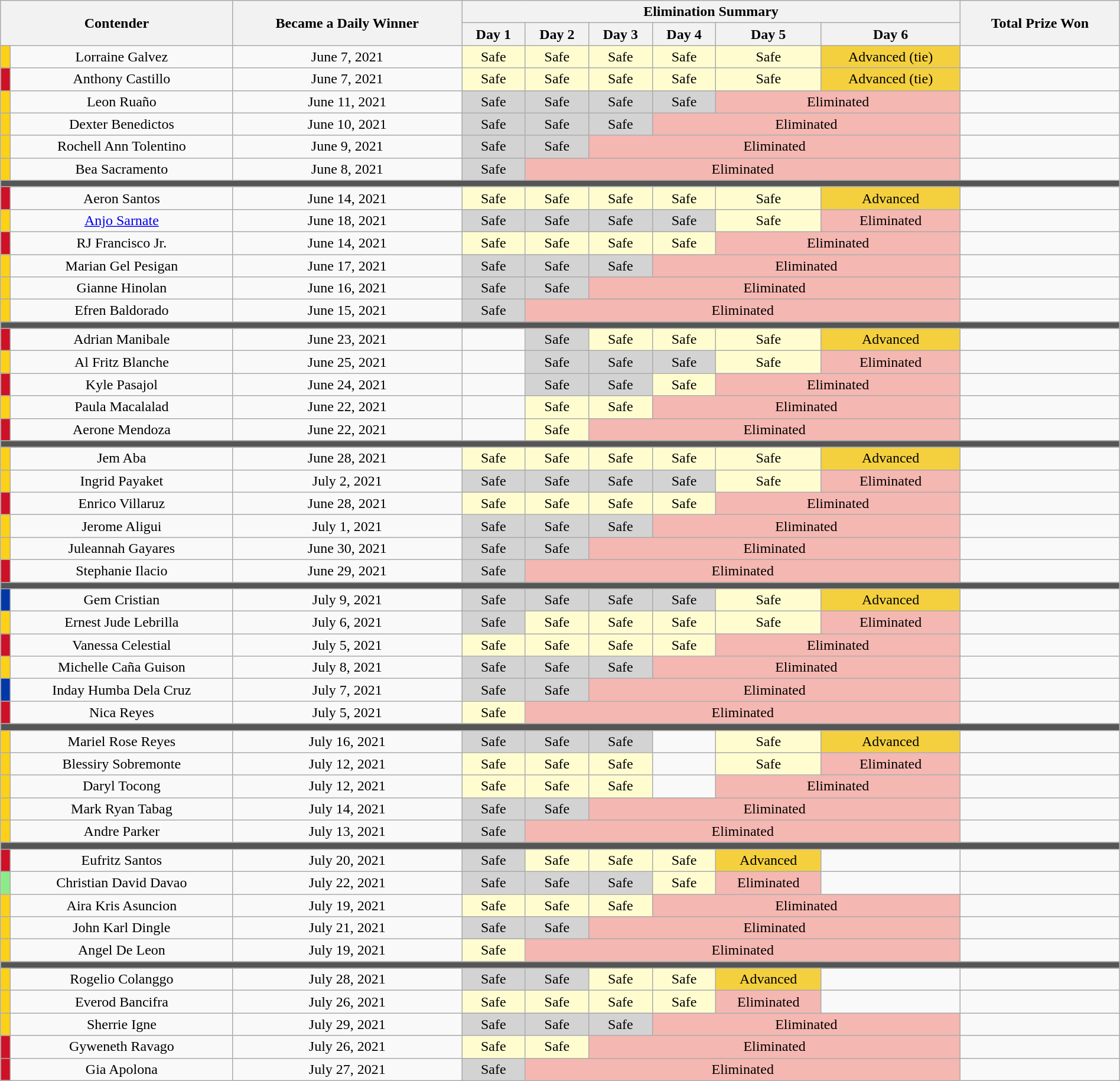<table class="wikitable mw-collapsible mw-collapsed" style="text-align:center; width:100%;">
<tr>
<th colspan="2" rowspan="2">Contender</th>
<th rowspan="2">Became a Daily Winner</th>
<th colspan="6">Elimination Summary</th>
<th rowspan="2">Total Prize Won</th>
</tr>
<tr>
<th>Day 1</th>
<th>Day 2</th>
<th>Day 3</th>
<th>Day 4</th>
<th>Day 5</th>
<th>Day 6</th>
</tr>
<tr>
<th style="background-color:#FCD116;"></th>
<td>Lorraine Galvez</td>
<td>June 7, 2021</td>
<td style="background-color:#FFFDD0;">Safe</td>
<td style="background-color:#FFFDD0;">Safe</td>
<td style="background-color:#FFFDD0;">Safe</td>
<td style="background-color:#FFFDD0;">Safe</td>
<td style="background-color:#FFFDD0;">Safe</td>
<td style="background-color:#F4D03F;">Advanced (tie)</td>
<td></td>
</tr>
<tr>
<th style="background-color:#CE1126;"></th>
<td>Anthony Castillo</td>
<td>June 7, 2021</td>
<td style="background-color:#FFFDD0;">Safe</td>
<td style="background-color:#FFFDD0;">Safe</td>
<td style="background-color:#FFFDD0;">Safe</td>
<td style="background-color:#FFFDD0;">Safe</td>
<td style="background-color:#FFFDD0;">Safe</td>
<td style="background-color:#F4D03F;">Advanced (tie)</td>
<td></td>
</tr>
<tr>
<th style="background-color:#FCD116;"></th>
<td>Leon Ruaño</td>
<td>June 11, 2021</td>
<td style="background-color:lightgray;">Safe</td>
<td style="background-color:lightgray;">Safe</td>
<td style="background-color:lightgray;">Safe</td>
<td style="background-color:lightgray;">Safe</td>
<td colspan="2" style="background-color:#F5B7B1;">Eliminated</td>
<td></td>
</tr>
<tr>
<th style="background-color:#FCD116;"></th>
<td>Dexter Benedictos</td>
<td>June 10, 2021</td>
<td style="background-color:lightgray;">Safe</td>
<td style="background-color:lightgray;">Safe</td>
<td style="background-color:lightgray;">Safe</td>
<td colspan="3" style="background-color:#F5B7B1;">Eliminated</td>
<td></td>
</tr>
<tr>
<th style="background-color:#FCD116;"></th>
<td>Rochell Ann Tolentino</td>
<td>June 9, 2021</td>
<td style="background-color:lightgray;">Safe</td>
<td style="background-color:lightgray;">Safe</td>
<td colspan="4" style="background-color:#F5B7B1;">Eliminated</td>
<td></td>
</tr>
<tr>
<th style="background-color:#FCD116;"></th>
<td>Bea Sacramento</td>
<td>June 8, 2021</td>
<td style="background-color:lightgray;">Safe</td>
<td colspan="5" style="background-color:#F5B7B1;">Eliminated</td>
<td></td>
</tr>
<tr>
<th colspan="10" style="background:#555;"></th>
</tr>
<tr>
<th style="background-color:#CE1126;"></th>
<td>Aeron Santos</td>
<td>June 14, 2021</td>
<td style="background-color:#FFFDD0;">Safe</td>
<td style="background-color:#FFFDD0;">Safe</td>
<td style="background-color:#FFFDD0;">Safe</td>
<td style="background-color:#FFFDD0;">Safe</td>
<td style="background-color:#FFFDD0;">Safe</td>
<td style="background-color:#F4D03F;">Advanced</td>
<td></td>
</tr>
<tr>
<th style="background-color:#FCD116;"></th>
<td><a href='#'>Anjo Sarnate</a></td>
<td>June 18, 2021</td>
<td style="background-color:lightgray;">Safe</td>
<td style="background-color:lightgray;">Safe</td>
<td style="background-color:lightgray;">Safe</td>
<td style="background-color:lightgray;">Safe</td>
<td style="background-color:#FFFDD0;">Safe</td>
<td style="background-color:#F5B7B1;">Eliminated</td>
<td></td>
</tr>
<tr>
<th style="background-color:#CE1126;"></th>
<td>RJ Francisco Jr.</td>
<td>June 14, 2021</td>
<td style="background-color:#FFFDD0;">Safe</td>
<td style="background-color:#FFFDD0;">Safe</td>
<td style="background-color:#FFFDD0;">Safe</td>
<td style="background-color:#FFFDD0;">Safe</td>
<td colspan="2" style="background-color:#F5B7B1;">Eliminated</td>
<td></td>
</tr>
<tr>
<th style="background-color:#FCD116;"></th>
<td>Marian Gel Pesigan</td>
<td>June 17, 2021</td>
<td style="background-color:lightgray;">Safe</td>
<td style="background-color:lightgray;">Safe</td>
<td style="background-color:lightgray;">Safe</td>
<td colspan="3" style="background-color:#F5B7B1;">Eliminated</td>
<td></td>
</tr>
<tr>
<th style="background-color:#FCD116;"></th>
<td>Gianne Hinolan</td>
<td>June 16, 2021</td>
<td style="background-color:lightgray;">Safe</td>
<td style="background-color:lightgray;">Safe</td>
<td colspan="4" style="background-color:#F5B7B1;">Eliminated</td>
<td></td>
</tr>
<tr>
<th style="background-color:#FCD116;"></th>
<td>Efren Baldorado</td>
<td>June 15, 2021</td>
<td style="background-color:lightgray;">Safe</td>
<td colspan="5" style="background-color:#F5B7B1;">Eliminated</td>
<td></td>
</tr>
<tr>
<th colspan="10" style="background:#555;"></th>
</tr>
<tr>
<th style="background-color:#CE1126;"></th>
<td>Adrian Manibale</td>
<td>June 23, 2021</td>
<td></td>
<td style="background-color:lightgray;">Safe</td>
<td style="background-color:#FFFDD0;">Safe</td>
<td style="background-color:#FFFDD0;">Safe</td>
<td style="background-color:#FFFDD0;">Safe</td>
<td style="background-color:#F4D03F;">Advanced</td>
<td></td>
</tr>
<tr>
<th style="background-color:#FCD116;"></th>
<td>Al Fritz Blanche</td>
<td>June 25, 2021</td>
<td></td>
<td style="background-color:lightgray;">Safe</td>
<td style="background-color:lightgray;">Safe</td>
<td style="background-color:lightgray;">Safe</td>
<td style="background-color:#FFFDD0;">Safe</td>
<td style="background-color:#F5B7B1;">Eliminated</td>
<td></td>
</tr>
<tr>
<th style="background-color:#CE1126;"></th>
<td>Kyle Pasajol</td>
<td>June 24, 2021</td>
<td></td>
<td style="background-color:lightgray;">Safe</td>
<td style="background-color:lightgray;">Safe</td>
<td style="background-color:#FFFDD0;">Safe</td>
<td colspan="2" style="background-color:#F5B7B1;">Eliminated</td>
<td></td>
</tr>
<tr>
<th style="background-color:#FCD116;"></th>
<td>Paula Macalalad</td>
<td>June 22, 2021</td>
<td></td>
<td style="background-color:#FFFDD0;">Safe</td>
<td style="background-color:#FFFDD0;">Safe</td>
<td colspan="3" style="background-color:#F5B7B1;">Eliminated</td>
<td></td>
</tr>
<tr>
<th style="background-color:#CE1126;"></th>
<td>Aerone Mendoza</td>
<td>June 22, 2021</td>
<td></td>
<td style="background-color:#FFFDD0;">Safe</td>
<td colspan="4" style="background-color:#F5B7B1;">Eliminated</td>
<td></td>
</tr>
<tr>
<th colspan="10" style="background:#555;"></th>
</tr>
<tr>
<th style="background-color:#FCD116;"></th>
<td>Jem Aba</td>
<td>June 28, 2021</td>
<td style="background-color:#FFFDD0;">Safe</td>
<td style="background-color:#FFFDD0;">Safe</td>
<td style="background-color:#FFFDD0;">Safe</td>
<td style="background-color:#FFFDD0;">Safe</td>
<td style="background-color:#FFFDD0;">Safe</td>
<td style="background-color:#F4D03F;">Advanced</td>
<td></td>
</tr>
<tr>
<th style="background-color:#FCD116;"></th>
<td>Ingrid Payaket</td>
<td>July 2, 2021</td>
<td style="background-color:lightgray;">Safe</td>
<td style="background-color:lightgray;">Safe</td>
<td style="background-color:lightgray;">Safe</td>
<td style="background-color:lightgray;">Safe</td>
<td style="background-color:#FFFDD0;">Safe</td>
<td style="background-color:#F5B7B1;">Eliminated</td>
<td></td>
</tr>
<tr>
<th style="background-color:#CE1126;"></th>
<td>Enrico Villaruz</td>
<td>June 28, 2021</td>
<td style="background-color:#FFFDD0;">Safe</td>
<td style="background-color:#FFFDD0;">Safe</td>
<td style="background-color:#FFFDD0;">Safe</td>
<td style="background-color:#FFFDD0;">Safe</td>
<td colspan="2" style="background-color:#F5B7B1;">Eliminated</td>
<td></td>
</tr>
<tr>
<th style="background-color:#FCD116;"></th>
<td>Jerome Aligui</td>
<td>July 1, 2021</td>
<td style="background-color:lightgray;">Safe</td>
<td style="background-color:lightgray;">Safe</td>
<td style="background-color:lightgray;">Safe</td>
<td colspan="3" style="background-color:#F5B7B1;">Eliminated</td>
<td></td>
</tr>
<tr>
<th style="background-color:#FCD116;"></th>
<td>Juleannah Gayares</td>
<td>June 30, 2021</td>
<td style="background-color:lightgray;">Safe</td>
<td style="background-color:lightgray;">Safe</td>
<td colspan="4" style="background-color:#F5B7B1;">Eliminated</td>
<td></td>
</tr>
<tr>
<th style="background-color:#CE1126;"></th>
<td>Stephanie Ilacio</td>
<td>June 29, 2021</td>
<td style="background-color:lightgray;">Safe</td>
<td colspan="5" style="background-color:#F5B7B1;">Eliminated</td>
<td></td>
</tr>
<tr>
<th colspan="10" style="background:#555;"></th>
</tr>
<tr>
<th style="background-color:#0038A8;"></th>
<td>Gem Cristian</td>
<td>July 9, 2021</td>
<td style="background-color:lightgray;">Safe</td>
<td style="background-color:lightgray;">Safe</td>
<td style="background-color:lightgray;">Safe</td>
<td style="background-color:lightgray;">Safe</td>
<td style="background-color:#FFFDD0;">Safe</td>
<td style="background-color:#F4D03F;">Advanced</td>
<td></td>
</tr>
<tr>
<th style="background-color:#FCD116;"></th>
<td>Ernest Jude Lebrilla</td>
<td>July 6, 2021</td>
<td style="background-color:lightgray;">Safe</td>
<td style="background-color:#FFFDD0;">Safe</td>
<td style="background-color:#FFFDD0;">Safe</td>
<td style="background-color:#FFFDD0;">Safe</td>
<td style="background-color:#FFFDD0;">Safe</td>
<td style="background-color:#F5B7B1;">Eliminated</td>
<td></td>
</tr>
<tr>
<th style="background-color:#CE1126;"></th>
<td>Vanessa Celestial</td>
<td>July 5, 2021</td>
<td style="background-color:#FFFDD0;">Safe</td>
<td style="background-color:#FFFDD0;">Safe</td>
<td style="background-color:#FFFDD0;">Safe</td>
<td style="background-color:#FFFDD0;">Safe</td>
<td colspan="2" style="background-color:#F5B7B1;">Eliminated</td>
<td></td>
</tr>
<tr>
<th style="background-color:#FCD116;"></th>
<td>Michelle Caña Guison</td>
<td>July 8, 2021</td>
<td style="background-color:lightgray;">Safe</td>
<td style="background-color:lightgray;">Safe</td>
<td style="background-color:lightgray;">Safe</td>
<td colspan="3" style="background-color:#F5B7B1;">Eliminated</td>
<td></td>
</tr>
<tr>
<th style="background-color:#0038A8;"></th>
<td>Inday Humba Dela Cruz</td>
<td>July 7, 2021</td>
<td style="background-color:lightgray;">Safe</td>
<td style="background-color:lightgray;">Safe</td>
<td colspan="4" style="background-color:#F5B7B1;">Eliminated</td>
<td></td>
</tr>
<tr>
<th style="background-color:#CE1126;"></th>
<td>Nica Reyes</td>
<td>July 5, 2021</td>
<td style="background-color:#FFFDD0;">Safe</td>
<td colspan="5" style="background-color:#F5B7B1;">Eliminated</td>
<td></td>
</tr>
<tr>
<th colspan="10" style="background:#555;"></th>
</tr>
<tr>
<th style="background-color:#FCD116;"></th>
<td>Mariel Rose Reyes</td>
<td>July 16, 2021</td>
<td style="background-color:lightgray;">Safe</td>
<td style="background-color:lightgray;">Safe</td>
<td style="background-color:lightgray;">Safe</td>
<td></td>
<td style="background-color:#FFFDD0;">Safe</td>
<td style="background-color:#F4D03F;">Advanced</td>
<td></td>
</tr>
<tr>
<th style="background-color:#FCD116;"></th>
<td>Blessiry Sobremonte</td>
<td>July 12, 2021</td>
<td style="background-color:#FFFDD0;">Safe</td>
<td style="background-color:#FFFDD0;">Safe</td>
<td style="background-color:#FFFDD0;">Safe</td>
<td></td>
<td style="background-color:#FFFDD0;">Safe</td>
<td style="background-color:#F5B7B1;">Eliminated</td>
<td></td>
</tr>
<tr>
<th style="background-color:#FCD116;"></th>
<td>Daryl Tocong</td>
<td>July 12, 2021</td>
<td style="background-color:#FFFDD0;">Safe</td>
<td style="background-color:#FFFDD0;">Safe</td>
<td style="background-color:#FFFDD0;">Safe</td>
<td></td>
<td colspan="2" style="background-color:#F5B7B1;">Eliminated</td>
<td></td>
</tr>
<tr>
<th style="background-color:#FCD116;"></th>
<td>Mark Ryan Tabag</td>
<td>July 14, 2021</td>
<td style="background-color:lightgray;">Safe</td>
<td style="background-color:lightgray;">Safe</td>
<td colspan="4" style="background-color:#F5B7B1;">Eliminated</td>
<td></td>
</tr>
<tr>
<th style="background-color:#FCD116;"></th>
<td>Andre Parker</td>
<td>July 13, 2021</td>
<td style="background-color:lightgray;">Safe</td>
<td colspan="5" style="background-color:#F5B7B1;">Eliminated</td>
<td></td>
</tr>
<tr>
<th colspan="10" style="background:#555;"></th>
</tr>
<tr>
<th style="background-color:#CE1126;"></th>
<td>Eufritz Santos</td>
<td>July 20, 2021</td>
<td style="background-color:lightgray;">Safe</td>
<td style="background-color:#FFFDD0;">Safe</td>
<td style="background-color:#FFFDD0;">Safe</td>
<td style="background-color:#FFFDD0;">Safe</td>
<td style="background-color:#F4D03F;">Advanced</td>
<td></td>
<td></td>
</tr>
<tr>
<th style="background-color:#8deb87;"></th>
<td>Christian David Davao</td>
<td>July 22, 2021</td>
<td style="background-color:lightgray;">Safe</td>
<td style="background-color:lightgray;">Safe</td>
<td style="background-color:lightgray;">Safe</td>
<td style="background-color:#FFFDD0;">Safe</td>
<td style="background-color:#F5B7B1;">Eliminated</td>
<td></td>
<td></td>
</tr>
<tr>
<th style="background-color:#FCD116;"></th>
<td>Aira Kris Asuncion</td>
<td>July 19, 2021</td>
<td style="background-color:#FFFDD0;">Safe</td>
<td style="background-color:#FFFDD0;">Safe</td>
<td style="background-color:#FFFDD0;">Safe</td>
<td colspan="3" style="background-color:#F5B7B1;">Eliminated</td>
<td></td>
</tr>
<tr>
<th style="background-color:#FCD116;"></th>
<td>John Karl Dingle</td>
<td>July 21, 2021</td>
<td style="background-color:lightgray;">Safe</td>
<td style="background-color:lightgray;">Safe</td>
<td colspan="4" style="background-color:#F5B7B1;">Eliminated</td>
<td></td>
</tr>
<tr>
<th style="background-color:#FCD116;"></th>
<td>Angel De Leon</td>
<td>July 19, 2021</td>
<td style="background-color:#FFFDD0;">Safe</td>
<td colspan="5" style="background-color:#F5B7B1;">Eliminated</td>
<td></td>
</tr>
<tr>
<th colspan="10" style="background:#555;"></th>
</tr>
<tr>
<th style="background-color:#FCD116;"></th>
<td>Rogelio Colanggo</td>
<td>July 28, 2021</td>
<td style="background-color:lightgray;">Safe</td>
<td style="background-color:lightgray;">Safe</td>
<td style="background-color:#FFFDD0;">Safe</td>
<td style="background-color:#FFFDD0;">Safe</td>
<td style="background-color:#F4D03F;">Advanced</td>
<td></td>
<td></td>
</tr>
<tr>
<th style="background-color:#FCD116;"></th>
<td>Everod Bancifra</td>
<td>July 26, 2021</td>
<td style="background-color:#FFFDD0;">Safe</td>
<td style="background-color:#FFFDD0;">Safe</td>
<td style="background-color:#FFFDD0;">Safe</td>
<td style="background-color:#FFFDD0;">Safe</td>
<td style="background-color:#F5B7B1;">Eliminated</td>
<td></td>
<td></td>
</tr>
<tr>
<th style="background-color:#FCD116;"></th>
<td>Sherrie Igne</td>
<td>July 29, 2021</td>
<td style="background-color:lightgray;">Safe</td>
<td style="background-color:lightgray;">Safe</td>
<td style="background-color:lightgray;">Safe</td>
<td colspan="3" style="background-color:#F5B7B1;">Eliminated</td>
<td></td>
</tr>
<tr>
<th style="background-color:#CE1126;"></th>
<td>Gyweneth Ravago</td>
<td>July 26, 2021</td>
<td style="background-color:#FFFDD0;">Safe</td>
<td style="background-color:#FFFDD0;">Safe</td>
<td colspan="4" style="background-color:#F5B7B1;">Eliminated</td>
<td></td>
</tr>
<tr>
<th style="background-color:#CE1126;"></th>
<td>Gia Apolona</td>
<td>July 27, 2021</td>
<td style="background-color:lightgray;">Safe</td>
<td colspan="5" style="background-color:#F5B7B1;">Eliminated</td>
<td></td>
</tr>
</table>
